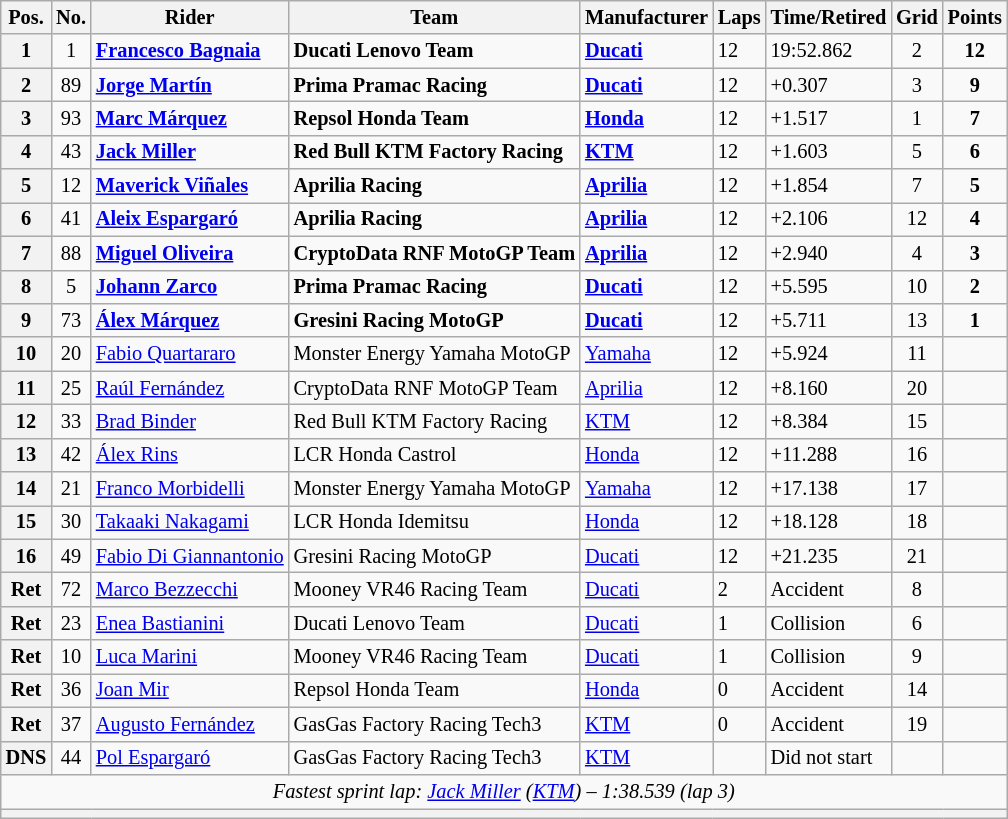<table class="wikitable" style="font-size: 85%;">
<tr>
<th>Pos.</th>
<th>No.</th>
<th>Rider</th>
<th>Team</th>
<th>Manufacturer</th>
<th>Laps</th>
<th>Time/Retired</th>
<th>Grid</th>
<th>Points</th>
</tr>
<tr>
<th scope="row">1</th>
<td align="center">1</td>
<td> <strong><a href='#'>Francesco Bagnaia</a></strong></td>
<td><strong>Ducati Lenovo Team</strong></td>
<td><strong><a href='#'>Ducati</a></strong></td>
<td>12</td>
<td>19:52.862</td>
<td align="center">2</td>
<td align="center"><strong>12</strong></td>
</tr>
<tr>
<th scope="row">2</th>
<td align="center">89</td>
<td> <strong><a href='#'>Jorge Martín</a></strong></td>
<td><strong>Prima Pramac Racing</strong></td>
<td><strong><a href='#'>Ducati</a></strong></td>
<td>12</td>
<td>+0.307</td>
<td align="center">3</td>
<td align="center"><strong>9</strong></td>
</tr>
<tr>
<th scope="row">3</th>
<td align="center">93</td>
<td> <strong><a href='#'>Marc Márquez</a></strong></td>
<td><strong>Repsol Honda Team</strong></td>
<td><strong><a href='#'>Honda</a></strong></td>
<td>12</td>
<td>+1.517</td>
<td align="center">1</td>
<td align="center"><strong>7</strong></td>
</tr>
<tr>
<th scope="row">4</th>
<td align="center">43</td>
<td> <strong><a href='#'>Jack Miller</a></strong></td>
<td><strong>Red Bull KTM Factory Racing</strong></td>
<td><strong><a href='#'>KTM</a></strong></td>
<td>12</td>
<td>+1.603</td>
<td align="center">5</td>
<td align="center"><strong>6</strong></td>
</tr>
<tr>
<th scope="row">5</th>
<td align="center">12</td>
<td> <strong><a href='#'>Maverick Viñales</a></strong></td>
<td><strong>Aprilia Racing</strong></td>
<td><strong><a href='#'>Aprilia</a></strong></td>
<td>12</td>
<td>+1.854</td>
<td align="center">7</td>
<td align="center"><strong>5</strong></td>
</tr>
<tr>
<th scope="row">6</th>
<td align="center">41</td>
<td> <strong><a href='#'>Aleix Espargaró</a></strong></td>
<td><strong>Aprilia Racing</strong></td>
<td><strong><a href='#'>Aprilia</a></strong></td>
<td>12</td>
<td>+2.106</td>
<td align="center">12</td>
<td align="center"><strong>4</strong></td>
</tr>
<tr>
<th scope="row">7</th>
<td align="center">88</td>
<td> <strong><a href='#'>Miguel Oliveira</a></strong></td>
<td><strong>CryptoData RNF MotoGP Team</strong></td>
<td><strong><a href='#'>Aprilia</a></strong></td>
<td>12</td>
<td>+2.940</td>
<td align="center">4</td>
<td align="center"><strong>3</strong></td>
</tr>
<tr>
<th scope="row">8</th>
<td align="center">5</td>
<td> <strong><a href='#'>Johann Zarco</a></strong></td>
<td><strong>Prima Pramac Racing</strong></td>
<td><strong><a href='#'>Ducati</a></strong></td>
<td>12</td>
<td>+5.595</td>
<td align="center">10</td>
<td align="center"><strong>2</strong></td>
</tr>
<tr>
<th scope="row">9</th>
<td align="center">73</td>
<td> <strong><a href='#'>Álex Márquez</a></strong></td>
<td><strong>Gresini Racing MotoGP</strong></td>
<td><strong><a href='#'>Ducati</a></strong></td>
<td>12</td>
<td>+5.711</td>
<td align="center">13</td>
<td align="center"><strong>1</strong></td>
</tr>
<tr>
<th scope="row">10</th>
<td align="center">20</td>
<td> <a href='#'>Fabio Quartararo</a></td>
<td>Monster Energy Yamaha MotoGP</td>
<td><a href='#'>Yamaha</a></td>
<td>12</td>
<td>+5.924</td>
<td align="center">11</td>
<td></td>
</tr>
<tr>
<th scope="row">11</th>
<td align="center">25</td>
<td> <a href='#'>Raúl Fernández</a></td>
<td>CryptoData RNF MotoGP Team</td>
<td><a href='#'>Aprilia</a></td>
<td>12</td>
<td>+8.160</td>
<td align="center">20</td>
<td></td>
</tr>
<tr>
<th scope="row">12</th>
<td align="center">33</td>
<td> <a href='#'>Brad Binder</a></td>
<td>Red Bull KTM Factory Racing</td>
<td><a href='#'>KTM</a></td>
<td>12</td>
<td>+8.384</td>
<td align="center">15</td>
<td></td>
</tr>
<tr>
<th scope="row">13</th>
<td align="center">42</td>
<td> <a href='#'>Álex Rins</a></td>
<td>LCR Honda Castrol</td>
<td><a href='#'>Honda</a></td>
<td>12</td>
<td>+11.288</td>
<td align="center">16</td>
<td></td>
</tr>
<tr>
<th scope="row">14</th>
<td align="center">21</td>
<td> <a href='#'>Franco Morbidelli</a></td>
<td>Monster Energy Yamaha MotoGP</td>
<td><a href='#'>Yamaha</a></td>
<td>12</td>
<td>+17.138</td>
<td align="center">17</td>
<td></td>
</tr>
<tr>
<th scope="row">15</th>
<td align="center">30</td>
<td> <a href='#'>Takaaki Nakagami</a></td>
<td>LCR Honda Idemitsu</td>
<td><a href='#'>Honda</a></td>
<td>12</td>
<td>+18.128</td>
<td align="center">18</td>
<td></td>
</tr>
<tr>
<th scope="row">16</th>
<td align="center">49</td>
<td> <a href='#'>Fabio Di Giannantonio</a></td>
<td>Gresini Racing MotoGP</td>
<td><a href='#'>Ducati</a></td>
<td>12</td>
<td>+21.235</td>
<td align="center">21</td>
<td></td>
</tr>
<tr>
<th scope="row">Ret</th>
<td align="center">72</td>
<td> <a href='#'>Marco Bezzecchi</a></td>
<td>Mooney VR46 Racing Team</td>
<td><a href='#'>Ducati</a></td>
<td>2</td>
<td>Accident</td>
<td align="center">8</td>
<td></td>
</tr>
<tr>
<th scope="row">Ret</th>
<td align="center">23</td>
<td> <a href='#'>Enea Bastianini</a></td>
<td>Ducati Lenovo Team</td>
<td><a href='#'>Ducati</a></td>
<td>1</td>
<td>Collision</td>
<td align="center">6</td>
<td></td>
</tr>
<tr>
<th scope="row">Ret</th>
<td align="center">10</td>
<td> <a href='#'>Luca Marini</a></td>
<td>Mooney VR46 Racing Team</td>
<td><a href='#'>Ducati</a></td>
<td>1</td>
<td>Collision</td>
<td align="center">9</td>
<td></td>
</tr>
<tr>
<th scope="row">Ret</th>
<td align="center">36</td>
<td> <a href='#'>Joan Mir</a></td>
<td>Repsol Honda Team</td>
<td><a href='#'>Honda</a></td>
<td>0</td>
<td>Accident</td>
<td align="center">14</td>
<td align="center"></td>
</tr>
<tr>
<th scope="row">Ret</th>
<td align="center">37</td>
<td> <a href='#'>Augusto Fernández</a></td>
<td>GasGas Factory Racing Tech3</td>
<td><a href='#'>KTM</a></td>
<td>0</td>
<td>Accident</td>
<td align="center">19</td>
<td align="center"></td>
</tr>
<tr>
<th scope="row">DNS</th>
<td align="center">44</td>
<td> <a href='#'>Pol Espargaró</a></td>
<td>GasGas Factory Racing Tech3</td>
<td><a href='#'>KTM</a></td>
<td></td>
<td>Did not start</td>
<td align="center"></td>
<td align="center"></td>
</tr>
<tr class="sortbottom">
<td colspan="9" style="text-align:center"><em>Fastest sprint lap:  <a href='#'>Jack Miller</a> (<a href='#'>KTM</a>) – 1:38.539 (lap 3)</em></td>
</tr>
<tr class="sortbottom">
<th colspan=9></th>
</tr>
</table>
